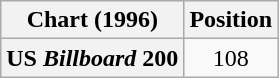<table class="wikitable sortable plainrowheaders" style="text-align:center">
<tr>
<th scope="col">Chart (1996)</th>
<th scope="col">Position</th>
</tr>
<tr>
<th scope="row">US <em>Billboard</em> 200</th>
<td>108</td>
</tr>
</table>
